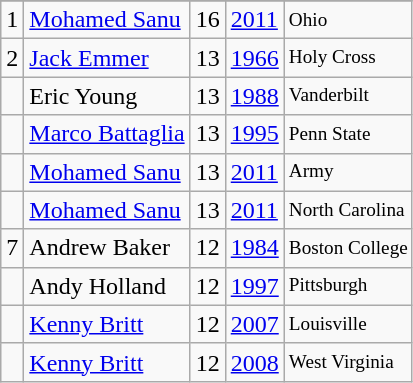<table class="wikitable">
<tr>
</tr>
<tr>
<td>1</td>
<td><a href='#'>Mohamed Sanu</a></td>
<td>16</td>
<td><a href='#'>2011</a></td>
<td style="font-size:80%;">Ohio</td>
</tr>
<tr>
<td>2</td>
<td><a href='#'>Jack Emmer</a></td>
<td>13</td>
<td><a href='#'>1966</a></td>
<td style="font-size:80%;">Holy Cross</td>
</tr>
<tr>
<td></td>
<td>Eric Young</td>
<td>13</td>
<td><a href='#'>1988</a></td>
<td style="font-size:80%;">Vanderbilt</td>
</tr>
<tr>
<td></td>
<td><a href='#'>Marco Battaglia</a></td>
<td>13</td>
<td><a href='#'>1995</a></td>
<td style="font-size:80%;">Penn State</td>
</tr>
<tr>
<td></td>
<td><a href='#'>Mohamed Sanu</a></td>
<td>13</td>
<td><a href='#'>2011</a></td>
<td style="font-size:80%;">Army</td>
</tr>
<tr>
<td></td>
<td><a href='#'>Mohamed Sanu</a></td>
<td>13</td>
<td><a href='#'>2011</a></td>
<td style="font-size:80%;">North Carolina</td>
</tr>
<tr>
<td>7</td>
<td>Andrew Baker</td>
<td>12</td>
<td><a href='#'>1984</a></td>
<td style="font-size:80%;">Boston College</td>
</tr>
<tr>
<td></td>
<td>Andy Holland</td>
<td>12</td>
<td><a href='#'>1997</a></td>
<td style="font-size:80%;">Pittsburgh</td>
</tr>
<tr>
<td></td>
<td><a href='#'>Kenny Britt</a></td>
<td>12</td>
<td><a href='#'>2007</a></td>
<td style="font-size:80%;">Louisville</td>
</tr>
<tr>
<td></td>
<td><a href='#'>Kenny Britt</a></td>
<td>12</td>
<td><a href='#'>2008</a></td>
<td style="font-size:80%;">West Virginia</td>
</tr>
</table>
